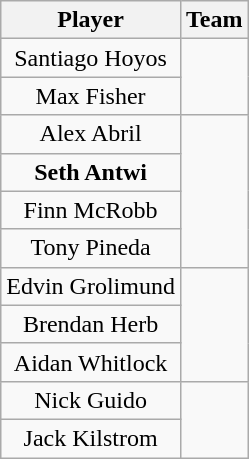<table class="wikitable" style="text-align:center">
<tr>
<th>Player</th>
<th>Team</th>
</tr>
<tr>
<td>Santiago Hoyos</td>
<td rowspan=2></td>
</tr>
<tr>
<td>Max Fisher</td>
</tr>
<tr>
<td>Alex Abril</td>
<td rowspan=4></td>
</tr>
<tr>
<td><strong>Seth Antwi</strong></td>
</tr>
<tr>
<td>Finn McRobb</td>
</tr>
<tr>
<td>Tony Pineda</td>
</tr>
<tr>
<td>Edvin Grolimund</td>
<td rowspan=3></td>
</tr>
<tr>
<td>Brendan Herb</td>
</tr>
<tr>
<td>Aidan Whitlock</td>
</tr>
<tr>
<td>Nick Guido</td>
<td rowspan=2></td>
</tr>
<tr>
<td>Jack Kilstrom</td>
</tr>
</table>
